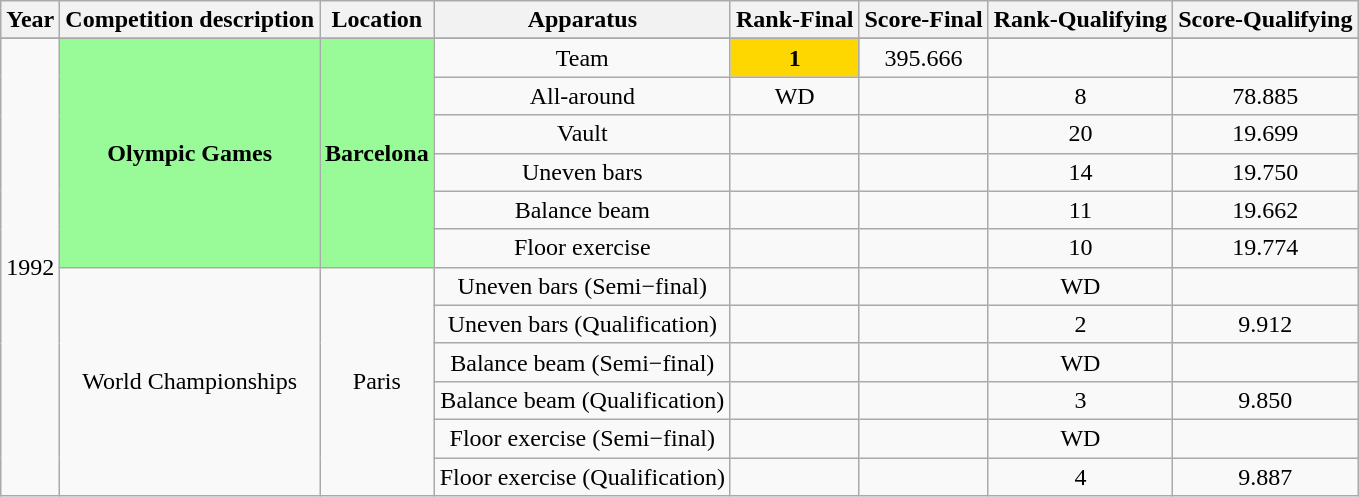<table class="wikitable" style="text-align:center">
<tr>
<th>Year</th>
<th>Competition description</th>
<th>Location</th>
<th>Apparatus</th>
<th>Rank-Final</th>
<th>Score-Final</th>
<th>Rank-Qualifying</th>
<th>Score-Qualifying</th>
</tr>
<tr>
</tr>
<tr>
<td rowspan=12>1992</td>
<td bgcolor=98FB98 rowspan=6><strong>Olympic Games</strong></td>
<td bgcolor=98FB98 rowspan=6><strong>Barcelona</strong></td>
<td>Team</td>
<td bgcolor=gold><strong>1</strong></td>
<td>395.666</td>
<td></td>
<td></td>
</tr>
<tr>
<td>All-around</td>
<td>WD</td>
<td></td>
<td>8</td>
<td>78.885</td>
</tr>
<tr>
<td>Vault</td>
<td></td>
<td></td>
<td>20</td>
<td>19.699</td>
</tr>
<tr>
<td>Uneven bars</td>
<td></td>
<td></td>
<td>14</td>
<td>19.750</td>
</tr>
<tr>
<td>Balance beam</td>
<td></td>
<td></td>
<td>11</td>
<td>19.662</td>
</tr>
<tr>
<td>Floor exercise</td>
<td></td>
<td></td>
<td>10</td>
<td>19.774</td>
</tr>
<tr>
<td rowspan=6>World Championships</td>
<td rowspan=6>Paris</td>
<td>Uneven bars (Semi−final)</td>
<td></td>
<td></td>
<td>WD</td>
<td></td>
</tr>
<tr>
<td>Uneven bars (Qualification)</td>
<td></td>
<td></td>
<td>2</td>
<td>9.912</td>
</tr>
<tr>
<td>Balance beam (Semi−final)</td>
<td></td>
<td></td>
<td>WD</td>
<td></td>
</tr>
<tr>
<td>Balance beam (Qualification)</td>
<td></td>
<td></td>
<td>3</td>
<td>9.850</td>
</tr>
<tr>
<td>Floor exercise (Semi−final)</td>
<td></td>
<td></td>
<td>WD</td>
<td></td>
</tr>
<tr>
<td>Floor exercise (Qualification)</td>
<td></td>
<td></td>
<td>4</td>
<td>9.887</td>
</tr>
</table>
